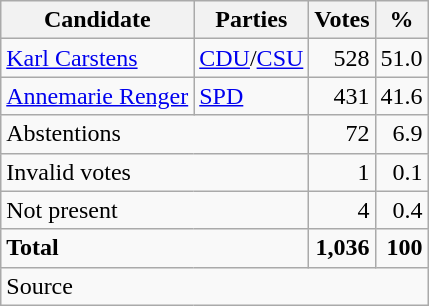<table class=wikitable style=text-align:right>
<tr>
<th>Candidate</th>
<th>Parties</th>
<th>Votes</th>
<th>%</th>
</tr>
<tr>
<td align=left><a href='#'>Karl Carstens</a></td>
<td align=left><a href='#'>CDU</a>/<a href='#'>CSU</a></td>
<td>528</td>
<td>51.0</td>
</tr>
<tr>
<td align=left><a href='#'>Annemarie Renger</a></td>
<td align=left><a href='#'>SPD</a></td>
<td>431</td>
<td>41.6</td>
</tr>
<tr>
<td align=left colspan=2>Abstentions</td>
<td>72</td>
<td>6.9</td>
</tr>
<tr>
<td align=left colspan=2>Invalid votes</td>
<td>1</td>
<td>0.1</td>
</tr>
<tr>
<td align=left colspan=2>Not present</td>
<td>4</td>
<td>0.4</td>
</tr>
<tr>
<td align=left colspan=2><strong>Total</strong></td>
<td><strong>1,036</strong></td>
<td><strong>100</strong></td>
</tr>
<tr>
<td align=left colspan=4>Source </td>
</tr>
</table>
